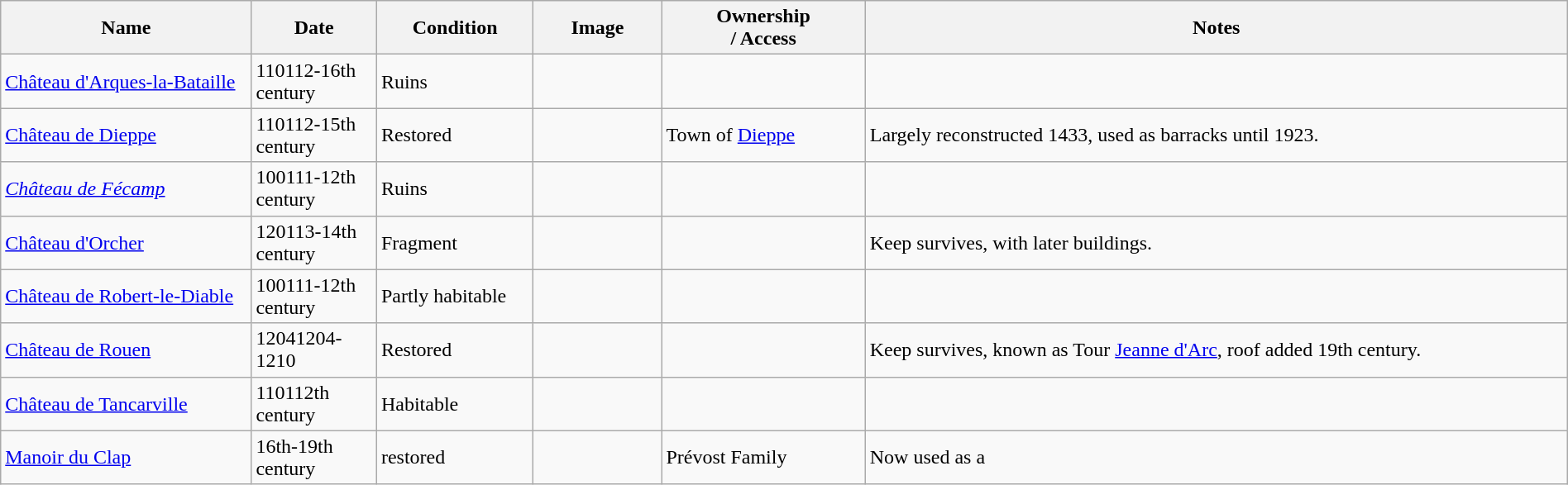<table class="wikitable sortable" style="width:100%;">
<tr>
<th style="width:16%;">Name<br></th>
<th style="width:8%;">Date<br></th>
<th style="width:10%;">Condition<br></th>
<th class="unsortable" style="width:96px;">Image</th>
<th style="width:13%;">Ownership<br>/ Access</th>
<th class="unsortable">Notes</th>
</tr>
<tr>
<td><a href='#'>Château d'Arques-la-Bataille</a></td>
<td><span>1101</span>12-16th century</td>
<td>Ruins</td>
<td></td>
<td></td>
<td></td>
</tr>
<tr>
<td><a href='#'>Château de Dieppe</a></td>
<td><span>1101</span>12-15th century</td>
<td>Restored</td>
<td></td>
<td>Town of <a href='#'>Dieppe</a></td>
<td>Largely reconstructed 1433, used as barracks until 1923.</td>
</tr>
<tr>
<td><em><a href='#'>Château de Fécamp</a></em></td>
<td><span>1001</span>11-12th century</td>
<td>Ruins</td>
<td></td>
<td></td>
<td></td>
</tr>
<tr>
<td><a href='#'>Château d'Orcher</a></td>
<td><span>1201</span>13-14th century</td>
<td>Fragment</td>
<td></td>
<td></td>
<td>Keep survives, with later buildings.</td>
</tr>
<tr>
<td><a href='#'>Château de Robert-le-Diable</a></td>
<td><span>1001</span>11-12th century</td>
<td>Partly habitable</td>
<td></td>
<td></td>
<td></td>
</tr>
<tr>
<td><a href='#'>Château de Rouen</a></td>
<td><span>1204</span>1204-1210</td>
<td>Restored</td>
<td></td>
<td></td>
<td>Keep survives, known as Tour <a href='#'>Jeanne d'Arc</a>, roof added 19th century.</td>
</tr>
<tr>
<td><a href='#'>Château de Tancarville</a></td>
<td><span>1101</span>12th century</td>
<td>Habitable</td>
<td></td>
<td></td>
</tr>
<tr>
<td><a href='#'>Manoir du Clap</a></td>
<td>16th-19th century</td>
<td>restored</td>
<td></td>
<td>Prévost Family</td>
<td>Now used as a </td>
</tr>
</table>
